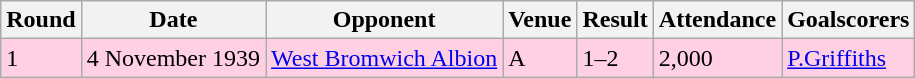<table class="wikitable">
<tr>
<th>Round</th>
<th>Date</th>
<th>Opponent</th>
<th>Venue</th>
<th>Result</th>
<th>Attendance</th>
<th>Goalscorers</th>
</tr>
<tr style="background:#ffd0e3;">
<td>1</td>
<td>4 November 1939</td>
<td><a href='#'>West Bromwich Albion</a></td>
<td>A</td>
<td>1–2</td>
<td>2,000</td>
<td><a href='#'>P.Griffiths</a></td>
</tr>
</table>
